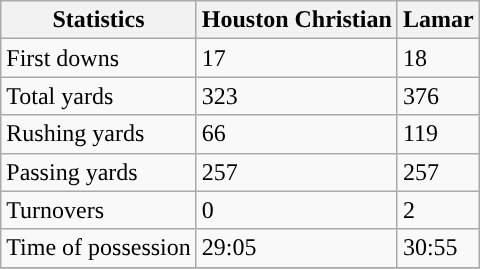<table class="wikitable" style="float: left;">
<tr>
<th>Statistics</th>
<th><strong>Houston Christian</strong></th>
<th><strong>Lamar</strong></th>
</tr>
<tr>
<td>First downs</td>
<td>17</td>
<td>18</td>
</tr>
<tr>
<td>Total yards</td>
<td>323</td>
<td>376</td>
</tr>
<tr>
<td>Rushing yards</td>
<td>66</td>
<td>119</td>
</tr>
<tr>
<td>Passing yards</td>
<td>257</td>
<td>257</td>
</tr>
<tr>
<td>Turnovers</td>
<td>0</td>
<td>2</td>
</tr>
<tr>
<td>Time of possession</td>
<td>29:05</td>
<td>30:55</td>
</tr>
<tr>
</tr>
</table>
